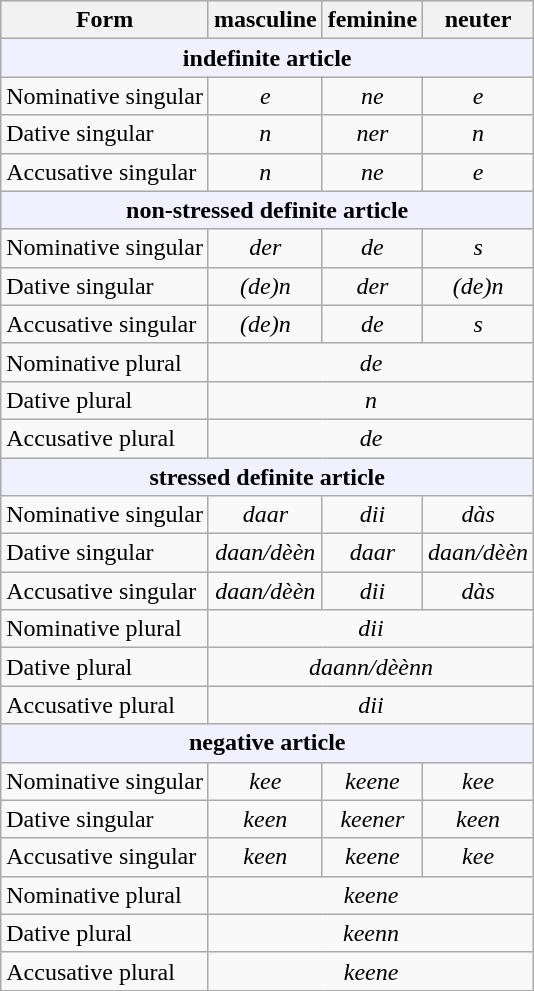<table class="wikitable">
<tr style="background:#c0f0f0;">
<th>Form</th>
<th>masculine</th>
<th>feminine</th>
<th>neuter</th>
</tr>
<tr>
<th colspan="4" style="background:#f0f0ff;">indefinite article</th>
</tr>
<tr>
<td>Nominative singular</td>
<td style="text-align:center;"><em>e</em></td>
<td style="text-align:center;"><em>ne</em></td>
<td style="text-align:center;"><em>e</em></td>
</tr>
<tr>
<td>Dative singular</td>
<td style="text-align:center;"><em>n</em></td>
<td style="text-align:center;"><em>ner</em></td>
<td style="text-align:center;"><em>n</em></td>
</tr>
<tr>
<td>Accusative singular</td>
<td style="text-align:center;"><em>n</em></td>
<td style="text-align:center;"><em>ne</em></td>
<td style="text-align:center;"><em>e</em></td>
</tr>
<tr>
<th colspan="4" style="background:#f0f0ff;">non-stressed definite article</th>
</tr>
<tr>
<td>Nominative singular</td>
<td style="text-align:center;"><em>der</em></td>
<td style="text-align:center;"><em>de</em></td>
<td style="text-align:center;"><em>s</em></td>
</tr>
<tr>
<td>Dative singular</td>
<td style="text-align:center;"><em>(de)n</em></td>
<td style="text-align:center;"><em>der</em></td>
<td style="text-align:center;"><em>(de)n</em></td>
</tr>
<tr>
<td>Accusative singular</td>
<td style="text-align:center;"><em>(de)n</em></td>
<td style="text-align:center;"><em>de</em></td>
<td style="text-align:center;"><em>s</em></td>
</tr>
<tr>
<td>Nominative plural</td>
<td colspan="3" style="text-align:center;"><em>de</em></td>
</tr>
<tr>
<td>Dative plural</td>
<td colspan="3" style="text-align:center;"><em>n</em></td>
</tr>
<tr>
<td>Accusative plural</td>
<td colspan="3" style="text-align:center;"><em>de</em></td>
</tr>
<tr>
<th colspan="4" style="background:#f0f0ff;">stressed definite article</th>
</tr>
<tr>
<td>Nominative singular</td>
<td style="text-align:center;"><em>daar</em></td>
<td style="text-align:center;"><em>dii</em></td>
<td style="text-align:center;"><em>dàs</em></td>
</tr>
<tr>
<td>Dative singular</td>
<td style="text-align:center;"><em>daan/dèèn</em></td>
<td style="text-align:center;"><em>daar</em></td>
<td style="text-align:center;"><em>daan/dèèn</em></td>
</tr>
<tr>
<td>Accusative singular</td>
<td style="text-align:center;"><em>daan/dèèn</em></td>
<td style="text-align:center;"><em>dii</em></td>
<td style="text-align:center;"><em>dàs</em></td>
</tr>
<tr>
<td>Nominative plural</td>
<td colspan="3" style="text-align:center;"><em>dii</em></td>
</tr>
<tr>
<td>Dative plural</td>
<td colspan="3" style="text-align:center;"><em>daann/dèènn</em></td>
</tr>
<tr>
<td>Accusative plural</td>
<td colspan="3" style="text-align:center;"><em>dii</em></td>
</tr>
<tr>
<th colspan="4" style="background:#f0f0ff;">negative article</th>
</tr>
<tr>
<td>Nominative singular</td>
<td style="text-align:center;"><em>kee</em></td>
<td style="text-align:center;"><em>keene</em></td>
<td style="text-align:center;"><em>kee</em></td>
</tr>
<tr>
<td>Dative singular</td>
<td style="text-align:center;"><em>keen</em></td>
<td style="text-align:center;"><em>keener</em></td>
<td style="text-align:center;"><em>keen</em></td>
</tr>
<tr>
<td>Accusative singular</td>
<td style="text-align:center;"><em>keen</em></td>
<td style="text-align:center;"><em>keene</em></td>
<td style="text-align:center;"><em>kee</em></td>
</tr>
<tr>
<td>Nominative plural</td>
<td colspan="3" style="text-align:center;"><em>keene</em></td>
</tr>
<tr>
<td>Dative plural</td>
<td colspan="3" style="text-align:center;"><em>keenn</em></td>
</tr>
<tr>
<td>Accusative plural</td>
<td colspan="3" style="text-align:center;"><em>keene</em></td>
</tr>
</table>
